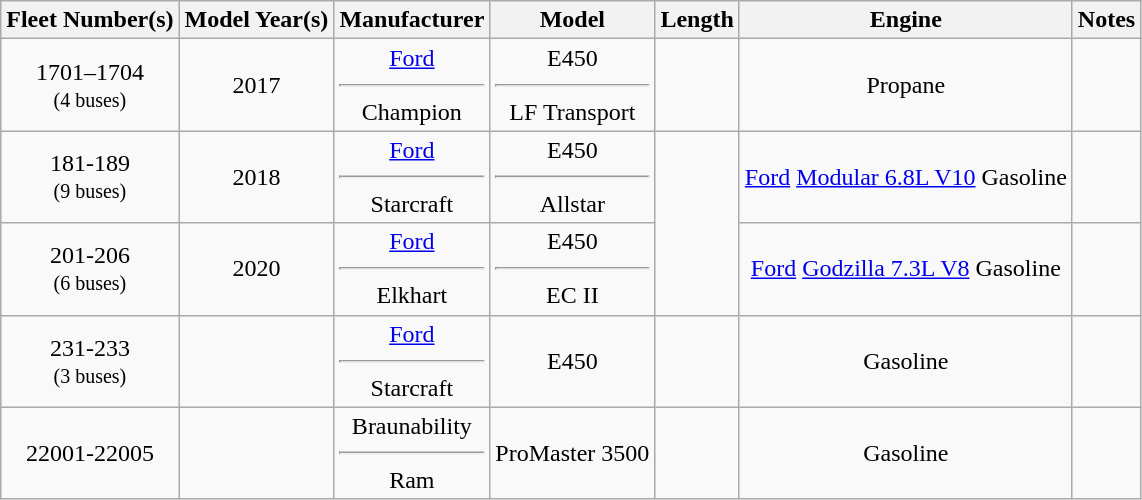<table class="wikitable">
<tr>
<th>Fleet Number(s)</th>
<th>Model Year(s)</th>
<th>Manufacturer</th>
<th>Model</th>
<th>Length</th>
<th>Engine</th>
<th>Notes</th>
</tr>
<tr align="center">
<td>1701–1704<br><small>(4 buses)</small></td>
<td>2017</td>
<td><a href='#'>Ford</a><hr>Champion</td>
<td>E450<hr>LF Transport</td>
<td></td>
<td>Propane</td>
<td align="left"></td>
</tr>
<tr align="center">
<td>181-189<br><small>(9 buses)</small></td>
<td>2018</td>
<td><a href='#'>Ford</a><hr>Starcraft</td>
<td>E450<hr>Allstar</td>
<td rowspan="2"></td>
<td><a href='#'>Ford</a> <a href='#'>Modular 6.8L V10</a> Gasoline</td>
<td align="left"></td>
</tr>
<tr align="center">
<td>201-206<br><small>(6 buses)</small></td>
<td>2020</td>
<td><a href='#'>Ford</a><hr>Elkhart</td>
<td>E450<hr>EC II</td>
<td><a href='#'>Ford</a> <a href='#'>Godzilla 7.3L V8</a> Gasoline</td>
<td align="left"></td>
</tr>
<tr align="center">
<td>231-233<br><small>(3 buses)</small></td>
<td></td>
<td><a href='#'>Ford</a><hr>Starcraft</td>
<td>E450</td>
<td></td>
<td>Gasoline</td>
<td align="left"></td>
</tr>
<tr align="center">
<td>22001-22005</td>
<td></td>
<td>Braunability<hr>Ram</td>
<td>ProMaster 3500</td>
<td></td>
<td>Gasoline</td>
<td></td>
</tr>
</table>
